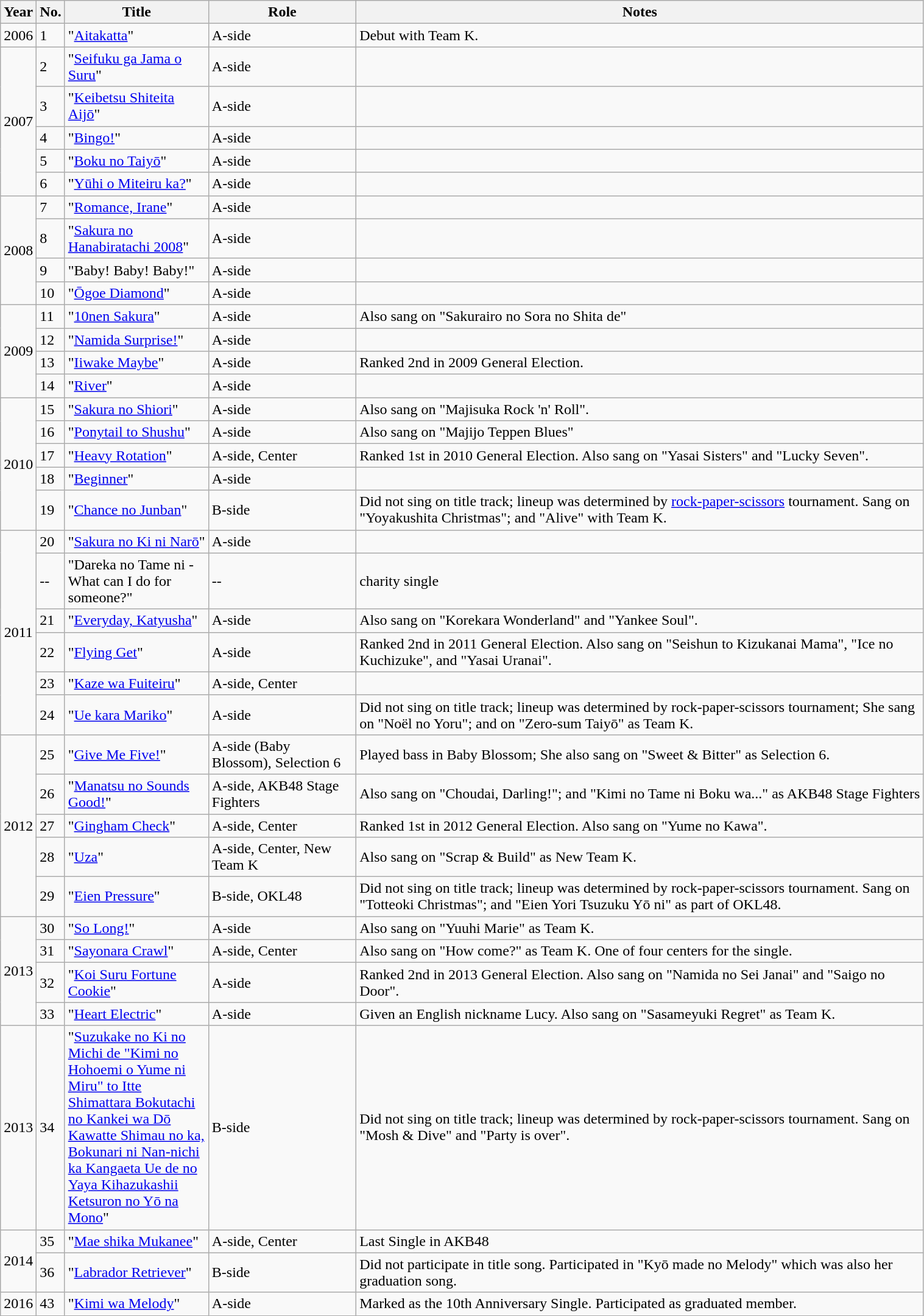<table class="wikitable sortable" style="width:80%;">
<tr>
<th>Year</th>
<th data-sort-type="number">No. </th>
<th style="width:150px;">Title </th>
<th>Role  </th>
<th class="unsortable">Notes </th>
</tr>
<tr>
<td style="text-align:center">2006</td>
<td>1</td>
<td>"<a href='#'>Aitakatta</a>"</td>
<td>A-side</td>
<td>Debut with Team K.</td>
</tr>
<tr>
<td rowspan=5 style="text-align:center">2007</td>
<td>2</td>
<td>"<a href='#'>Seifuku ga Jama o Suru</a>"</td>
<td>A-side</td>
<td></td>
</tr>
<tr>
<td>3</td>
<td>"<a href='#'>Keibetsu Shiteita Aijō</a>"</td>
<td>A-side</td>
<td></td>
</tr>
<tr>
<td>4</td>
<td>"<a href='#'>Bingo!</a>"</td>
<td>A-side</td>
<td></td>
</tr>
<tr>
<td>5</td>
<td>"<a href='#'>Boku no Taiyō</a>"</td>
<td>A-side</td>
<td></td>
</tr>
<tr>
<td>6</td>
<td>"<a href='#'>Yūhi o Miteiru ka?</a>"</td>
<td>A-side</td>
<td></td>
</tr>
<tr>
<td rowspan=4 style="text-align:center">2008</td>
<td>7</td>
<td>"<a href='#'>Romance, Irane</a>"</td>
<td>A-side</td>
<td></td>
</tr>
<tr>
<td>8</td>
<td>"<a href='#'>Sakura no Hanabiratachi 2008</a>"</td>
<td>A-side</td>
<td></td>
</tr>
<tr>
<td>9</td>
<td>"Baby! Baby! Baby!"</td>
<td>A-side</td>
<td></td>
</tr>
<tr>
<td>10</td>
<td>"<a href='#'>Ōgoe Diamond</a>"</td>
<td>A-side</td>
<td></td>
</tr>
<tr>
<td rowspan=4 style="text-align:center">2009</td>
<td>11</td>
<td>"<a href='#'>10nen Sakura</a>"</td>
<td>A-side</td>
<td>Also sang on "Sakurairo no Sora no Shita de"</td>
</tr>
<tr>
<td>12</td>
<td>"<a href='#'>Namida Surprise!</a>"</td>
<td>A-side</td>
<td></td>
</tr>
<tr>
<td>13</td>
<td>"<a href='#'>Iiwake Maybe</a>"</td>
<td>A-side</td>
<td>Ranked 2nd in 2009 General Election.</td>
</tr>
<tr>
<td>14</td>
<td>"<a href='#'>River</a>"</td>
<td>A-side</td>
<td></td>
</tr>
<tr>
<td rowspan=5 style="text-align:center">2010</td>
<td>15</td>
<td>"<a href='#'>Sakura no Shiori</a>"</td>
<td>A-side</td>
<td>Also sang on "Majisuka Rock 'n' Roll".</td>
</tr>
<tr>
<td>16</td>
<td>"<a href='#'>Ponytail to Shushu</a>"</td>
<td>A-side</td>
<td>Also sang on "Majijo Teppen Blues"</td>
</tr>
<tr>
<td>17</td>
<td>"<a href='#'>Heavy Rotation</a>"</td>
<td>A-side, Center</td>
<td>Ranked 1st in 2010 General Election. Also sang on  "Yasai Sisters" and "Lucky Seven".</td>
</tr>
<tr>
<td>18</td>
<td>"<a href='#'>Beginner</a>"</td>
<td>A-side</td>
<td></td>
</tr>
<tr>
<td>19</td>
<td>"<a href='#'>Chance no Junban</a>"</td>
<td>B-side</td>
<td>Did not sing on title track; lineup was determined by <a href='#'>rock-paper-scissors</a> tournament. Sang on "Yoyakushita Christmas"; and "Alive" with Team K.</td>
</tr>
<tr>
<td rowspan=6 style="text-align:center">2011</td>
<td>20</td>
<td>"<a href='#'>Sakura no Ki ni Narō</a>"</td>
<td>A-side</td>
<td></td>
</tr>
<tr>
<td>--</td>
<td>"Dareka no Tame ni - What can I do for someone?"</td>
<td>--</td>
<td>charity single</td>
</tr>
<tr>
<td>21</td>
<td>"<a href='#'>Everyday, Katyusha</a>"</td>
<td>A-side</td>
<td>Also sang on "Korekara Wonderland" and "Yankee Soul".</td>
</tr>
<tr>
<td>22</td>
<td>"<a href='#'>Flying Get</a>"</td>
<td>A-side</td>
<td>Ranked 2nd in 2011 General Election. Also sang on "Seishun to Kizukanai Mama", "Ice no Kuchizuke", and "Yasai Uranai".</td>
</tr>
<tr>
<td>23</td>
<td>"<a href='#'>Kaze wa Fuiteiru</a>"</td>
<td>A-side, Center</td>
<td></td>
</tr>
<tr>
<td>24</td>
<td>"<a href='#'>Ue kara Mariko</a>"</td>
<td>A-side</td>
<td>Did not sing on title track; lineup was determined by rock-paper-scissors tournament; She sang on "Noël no Yoru"; and on "Zero-sum Taiyō" as Team K.</td>
</tr>
<tr>
<td rowspan=5 style="text-align:center">2012</td>
<td>25</td>
<td>"<a href='#'>Give Me Five!</a>"</td>
<td>A-side (Baby Blossom), Selection 6</td>
<td>Played bass in Baby Blossom; She also sang on "Sweet & Bitter" as Selection 6.</td>
</tr>
<tr>
<td>26</td>
<td>"<a href='#'>Manatsu no Sounds Good!</a>"</td>
<td>A-side, AKB48 Stage Fighters</td>
<td>Also sang on "Choudai, Darling!"; and "Kimi no Tame ni Boku wa..." as AKB48 Stage Fighters</td>
</tr>
<tr>
<td>27</td>
<td>"<a href='#'>Gingham Check</a>"</td>
<td>A-side, Center</td>
<td>Ranked 1st in 2012 General Election. Also sang on "Yume no Kawa".</td>
</tr>
<tr>
<td>28</td>
<td>"<a href='#'>Uza</a>"</td>
<td>A-side, Center, New Team K</td>
<td>Also sang on "Scrap & Build" as New Team K.</td>
</tr>
<tr>
<td>29</td>
<td>"<a href='#'>Eien Pressure</a>"</td>
<td>B-side, OKL48</td>
<td>Did not sing on title track; lineup was determined by rock-paper-scissors tournament. Sang on "Totteoki Christmas"; and "Eien Yori Tsuzuku Yō ni" as part of OKL48.</td>
</tr>
<tr>
<td rowspan=4 style="text-align:center">2013</td>
<td>30</td>
<td>"<a href='#'>So Long!</a>"</td>
<td>A-side</td>
<td>Also sang on "Yuuhi Marie" as Team K.</td>
</tr>
<tr>
<td>31</td>
<td>"<a href='#'>Sayonara Crawl</a>"</td>
<td>A-side, Center</td>
<td>Also sang on "How come?" as Team K.  One of four centers for the single.</td>
</tr>
<tr>
<td>32</td>
<td>"<a href='#'>Koi Suru Fortune Cookie</a>"</td>
<td>A-side</td>
<td>Ranked 2nd in 2013 General Election.  Also sang on "Namida no Sei Janai" and "Saigo no Door".</td>
</tr>
<tr>
<td>33</td>
<td>"<a href='#'>Heart Electric</a>"</td>
<td>A-side</td>
<td>Given an English nickname Lucy. Also sang on "Sasameyuki Regret" as Team K.</td>
</tr>
<tr>
<td style="text-align:center">2013</td>
<td>34</td>
<td>"<a href='#'>Suzukake no Ki no Michi de "Kimi no Hohoemi o Yume ni Miru" to Itte Shimattara Bokutachi no Kankei wa Dō Kawatte Shimau no ka, Bokunari ni Nan-nichi ka Kangaeta Ue de no Yaya Kihazukashii Ketsuron no Yō na Mono</a>"</td>
<td>B-side</td>
<td>Did not sing on title track; lineup was determined by rock-paper-scissors tournament. Sang on "Mosh & Dive" and "Party is over".</td>
</tr>
<tr>
<td rowspan=2 style="text-align:center">2014</td>
<td>35</td>
<td>"<a href='#'>Mae shika Mukanee</a>"</td>
<td>A-side, Center</td>
<td>Last Single in AKB48</td>
</tr>
<tr>
<td>36</td>
<td>"<a href='#'>Labrador Retriever</a>"</td>
<td>B-side</td>
<td>Did not participate in title song. Participated in "Kyō made no Melody" which was also her graduation song.</td>
</tr>
<tr>
<td rowspan=1 style="text-align:center">2016</td>
<td>43</td>
<td>"<a href='#'>Kimi wa Melody</a>"</td>
<td>A-side</td>
<td>Marked as the 10th Anniversary Single. Participated as graduated member.</td>
</tr>
</table>
